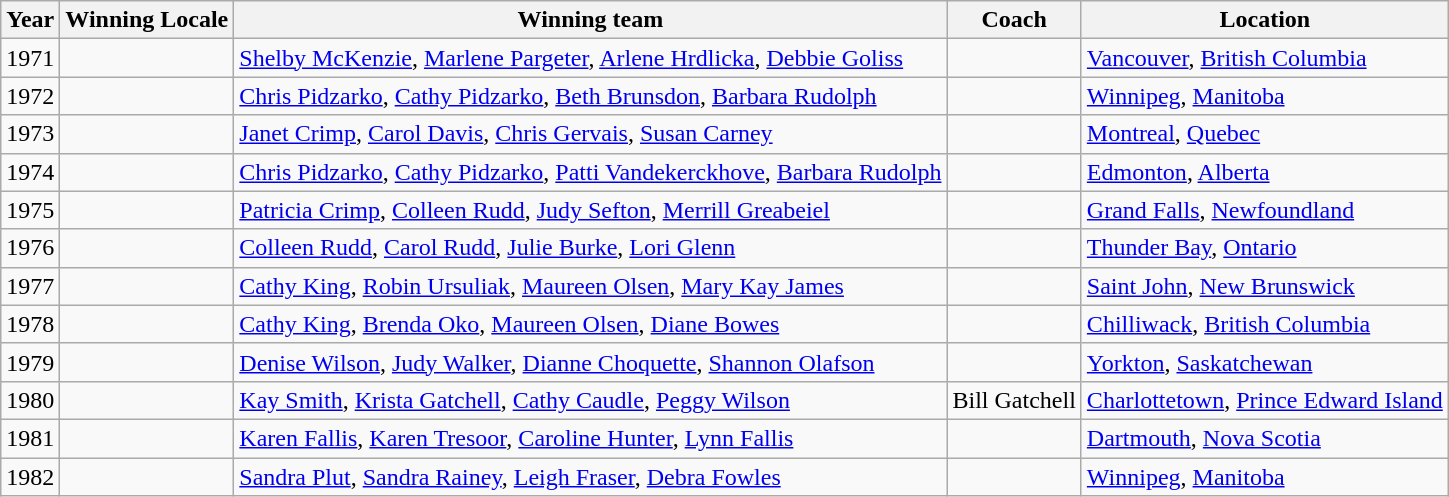<table class="wikitable">
<tr>
<th scope="col">Year</th>
<th scope="col">Winning Locale</th>
<th scope="col">Winning team</th>
<th scope="col">Coach</th>
<th scope="col">Location</th>
</tr>
<tr>
<td>1971</td>
<td></td>
<td><a href='#'>Shelby McKenzie</a>, <a href='#'>Marlene Pargeter</a>, <a href='#'>Arlene Hrdlicka</a>, <a href='#'>Debbie Goliss</a></td>
<td></td>
<td><a href='#'>Vancouver</a>, <a href='#'>British Columbia</a></td>
</tr>
<tr>
<td>1972</td>
<td></td>
<td><a href='#'>Chris Pidzarko</a>, <a href='#'>Cathy Pidzarko</a>, <a href='#'>Beth Brunsdon</a>, <a href='#'>Barbara Rudolph</a></td>
<td></td>
<td><a href='#'>Winnipeg</a>, <a href='#'>Manitoba</a></td>
</tr>
<tr>
<td>1973</td>
<td></td>
<td><a href='#'>Janet Crimp</a>, <a href='#'>Carol Davis</a>, <a href='#'>Chris Gervais</a>, <a href='#'>Susan Carney</a></td>
<td></td>
<td><a href='#'>Montreal</a>, <a href='#'>Quebec</a></td>
</tr>
<tr>
<td>1974</td>
<td></td>
<td><a href='#'>Chris Pidzarko</a>, <a href='#'>Cathy Pidzarko</a>, <a href='#'>Patti Vandekerckhove</a>, <a href='#'>Barbara Rudolph</a></td>
<td></td>
<td><a href='#'>Edmonton</a>, <a href='#'>Alberta</a></td>
</tr>
<tr>
<td>1975</td>
<td></td>
<td><a href='#'>Patricia Crimp</a>, <a href='#'>Colleen Rudd</a>, <a href='#'>Judy Sefton</a>, <a href='#'>Merrill Greabeiel</a></td>
<td></td>
<td><a href='#'>Grand Falls</a>, <a href='#'>Newfoundland</a></td>
</tr>
<tr>
<td>1976</td>
<td></td>
<td><a href='#'>Colleen Rudd</a>, <a href='#'>Carol Rudd</a>, <a href='#'>Julie Burke</a>, <a href='#'>Lori Glenn</a></td>
<td></td>
<td><a href='#'>Thunder Bay</a>, <a href='#'>Ontario</a></td>
</tr>
<tr>
<td>1977</td>
<td></td>
<td><a href='#'>Cathy King</a>, <a href='#'>Robin Ursuliak</a>, <a href='#'>Maureen Olsen</a>, <a href='#'>Mary Kay James</a></td>
<td></td>
<td><a href='#'>Saint John</a>, <a href='#'>New Brunswick</a></td>
</tr>
<tr>
<td>1978</td>
<td></td>
<td><a href='#'>Cathy King</a>, <a href='#'>Brenda Oko</a>, <a href='#'>Maureen Olsen</a>, <a href='#'>Diane Bowes</a></td>
<td></td>
<td><a href='#'>Chilliwack</a>, <a href='#'>British Columbia</a></td>
</tr>
<tr>
<td>1979</td>
<td></td>
<td><a href='#'>Denise Wilson</a>, <a href='#'>Judy Walker</a>, <a href='#'>Dianne Choquette</a>, <a href='#'>Shannon Olafson</a></td>
<td></td>
<td><a href='#'>Yorkton</a>, <a href='#'>Saskatchewan</a></td>
</tr>
<tr>
<td>1980</td>
<td></td>
<td><a href='#'>Kay Smith</a>, <a href='#'>Krista Gatchell</a>, <a href='#'>Cathy Caudle</a>, <a href='#'>Peggy Wilson</a></td>
<td>Bill Gatchell</td>
<td><a href='#'>Charlottetown</a>, <a href='#'>Prince Edward Island</a></td>
</tr>
<tr>
<td>1981</td>
<td></td>
<td><a href='#'>Karen Fallis</a>, <a href='#'>Karen Tresoor</a>, <a href='#'>Caroline Hunter</a>, <a href='#'>Lynn Fallis</a></td>
<td></td>
<td><a href='#'>Dartmouth</a>, <a href='#'>Nova Scotia</a></td>
</tr>
<tr>
<td>1982</td>
<td></td>
<td><a href='#'>Sandra Plut</a>, <a href='#'>Sandra Rainey</a>, <a href='#'>Leigh Fraser</a>, <a href='#'>Debra Fowles</a></td>
<td></td>
<td><a href='#'>Winnipeg</a>, <a href='#'>Manitoba</a></td>
</tr>
</table>
